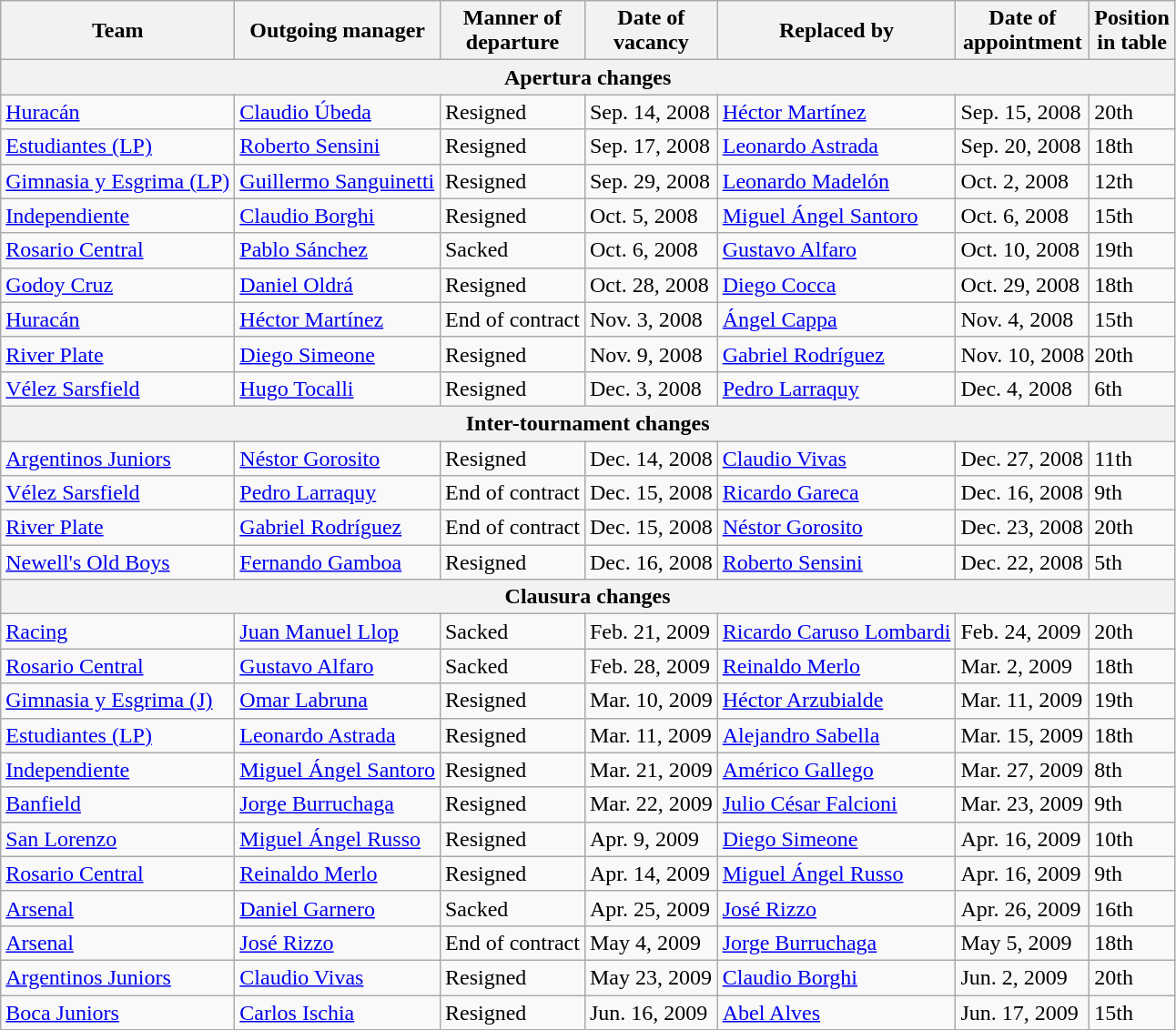<table class="wikitable" border="1">
<tr>
<th>Team</th>
<th>Outgoing manager</th>
<th>Manner of<br>departure</th>
<th>Date of<br>vacancy</th>
<th>Replaced by</th>
<th>Date of<br>appointment</th>
<th>Position<br>in table</th>
</tr>
<tr>
<th colspan=7>Apertura changes</th>
</tr>
<tr>
<td><a href='#'>Huracán</a></td>
<td> <a href='#'>Claudio Úbeda</a></td>
<td>Resigned</td>
<td>Sep. 14, 2008</td>
<td> <a href='#'>Héctor Martínez</a> </td>
<td>Sep. 15, 2008</td>
<td>20th</td>
</tr>
<tr>
<td><a href='#'>Estudiantes (LP)</a></td>
<td> <a href='#'>Roberto Sensini</a></td>
<td>Resigned</td>
<td>Sep. 17, 2008</td>
<td> <a href='#'>Leonardo Astrada</a></td>
<td>Sep. 20, 2008</td>
<td>18th</td>
</tr>
<tr>
<td><a href='#'>Gimnasia y Esgrima (LP)</a></td>
<td> <a href='#'>Guillermo Sanguinetti</a></td>
<td>Resigned</td>
<td>Sep. 29, 2008</td>
<td> <a href='#'>Leonardo Madelón</a></td>
<td>Oct. 2, 2008</td>
<td>12th</td>
</tr>
<tr>
<td><a href='#'>Independiente</a></td>
<td> <a href='#'>Claudio Borghi</a></td>
<td>Resigned</td>
<td>Oct. 5, 2008</td>
<td> <a href='#'>Miguel Ángel Santoro</a></td>
<td>Oct. 6, 2008</td>
<td>15th</td>
</tr>
<tr>
<td><a href='#'>Rosario Central</a></td>
<td> <a href='#'>Pablo Sánchez</a></td>
<td>Sacked</td>
<td>Oct. 6, 2008</td>
<td> <a href='#'>Gustavo Alfaro</a></td>
<td>Oct. 10, 2008</td>
<td>19th</td>
</tr>
<tr>
<td><a href='#'>Godoy Cruz</a></td>
<td> <a href='#'>Daniel Oldrá</a></td>
<td>Resigned</td>
<td>Oct. 28, 2008</td>
<td> <a href='#'>Diego Cocca</a></td>
<td>Oct. 29, 2008</td>
<td>18th</td>
</tr>
<tr>
<td><a href='#'>Huracán</a></td>
<td> <a href='#'>Héctor Martínez</a> </td>
<td>End of contract</td>
<td>Nov. 3, 2008</td>
<td> <a href='#'>Ángel Cappa</a></td>
<td>Nov. 4, 2008</td>
<td>15th</td>
</tr>
<tr>
<td><a href='#'>River Plate</a></td>
<td> <a href='#'>Diego Simeone</a></td>
<td>Resigned</td>
<td>Nov. 9, 2008</td>
<td> <a href='#'>Gabriel Rodríguez</a> </td>
<td>Nov. 10, 2008</td>
<td>20th</td>
</tr>
<tr>
<td><a href='#'>Vélez Sarsfield</a></td>
<td> <a href='#'>Hugo Tocalli</a></td>
<td>Resigned</td>
<td>Dec. 3, 2008</td>
<td> <a href='#'>Pedro Larraquy</a> </td>
<td>Dec. 4, 2008</td>
<td>6th</td>
</tr>
<tr>
<th colspan=7>Inter-tournament changes</th>
</tr>
<tr>
<td><a href='#'>Argentinos Juniors</a></td>
<td> <a href='#'>Néstor Gorosito</a></td>
<td>Resigned</td>
<td>Dec. 14, 2008</td>
<td> <a href='#'>Claudio Vivas</a></td>
<td>Dec. 27, 2008</td>
<td>11th </td>
</tr>
<tr>
<td><a href='#'>Vélez Sarsfield</a></td>
<td> <a href='#'>Pedro Larraquy</a> </td>
<td>End of contract</td>
<td>Dec. 15, 2008</td>
<td> <a href='#'>Ricardo Gareca</a></td>
<td>Dec. 16, 2008</td>
<td>9th </td>
</tr>
<tr>
<td><a href='#'>River Plate</a></td>
<td> <a href='#'>Gabriel Rodríguez</a> </td>
<td>End of contract</td>
<td>Dec. 15, 2008</td>
<td> <a href='#'>Néstor Gorosito</a></td>
<td>Dec. 23, 2008</td>
<td>20th </td>
</tr>
<tr>
<td><a href='#'>Newell's Old Boys</a></td>
<td> <a href='#'>Fernando Gamboa</a></td>
<td>Resigned</td>
<td>Dec. 16, 2008</td>
<td> <a href='#'>Roberto Sensini</a></td>
<td>Dec. 22, 2008</td>
<td>5th </td>
</tr>
<tr>
<th colspan=7>Clausura changes</th>
</tr>
<tr>
<td><a href='#'>Racing</a></td>
<td> <a href='#'>Juan Manuel Llop</a></td>
<td>Sacked</td>
<td>Feb. 21, 2009</td>
<td> <a href='#'>Ricardo Caruso Lombardi</a></td>
<td>Feb. 24, 2009</td>
<td>20th</td>
</tr>
<tr>
<td><a href='#'>Rosario Central</a></td>
<td> <a href='#'>Gustavo Alfaro</a></td>
<td>Sacked</td>
<td>Feb. 28, 2009</td>
<td> <a href='#'>Reinaldo Merlo</a></td>
<td>Mar. 2, 2009</td>
<td>18th</td>
</tr>
<tr>
<td><a href='#'>Gimnasia y Esgrima (J)</a></td>
<td> <a href='#'>Omar Labruna</a></td>
<td>Resigned</td>
<td>Mar. 10, 2009</td>
<td> <a href='#'>Héctor Arzubialde</a></td>
<td>Mar. 11, 2009</td>
<td>19th</td>
</tr>
<tr>
<td><a href='#'>Estudiantes (LP)</a></td>
<td> <a href='#'>Leonardo Astrada</a></td>
<td>Resigned</td>
<td>Mar. 11, 2009</td>
<td> <a href='#'>Alejandro Sabella</a></td>
<td>Mar. 15, 2009</td>
<td>18th</td>
</tr>
<tr>
<td><a href='#'>Independiente</a></td>
<td> <a href='#'>Miguel Ángel Santoro</a></td>
<td>Resigned</td>
<td>Mar. 21, 2009</td>
<td> <a href='#'>Américo Gallego</a></td>
<td>Mar. 27, 2009</td>
<td>8th</td>
</tr>
<tr>
<td><a href='#'>Banfield</a></td>
<td> <a href='#'>Jorge Burruchaga</a></td>
<td>Resigned</td>
<td>Mar. 22, 2009</td>
<td> <a href='#'>Julio César Falcioni</a></td>
<td>Mar. 23, 2009</td>
<td>9th</td>
</tr>
<tr>
<td><a href='#'>San Lorenzo</a></td>
<td> <a href='#'>Miguel Ángel Russo</a></td>
<td>Resigned</td>
<td>Apr. 9, 2009</td>
<td> <a href='#'>Diego Simeone</a></td>
<td>Apr. 16, 2009</td>
<td>10th</td>
</tr>
<tr>
<td><a href='#'>Rosario Central</a></td>
<td> <a href='#'>Reinaldo Merlo</a></td>
<td>Resigned</td>
<td>Apr. 14, 2009</td>
<td> <a href='#'>Miguel Ángel Russo</a></td>
<td>Apr. 16, 2009</td>
<td>9th</td>
</tr>
<tr>
<td><a href='#'>Arsenal</a></td>
<td> <a href='#'>Daniel Garnero</a></td>
<td>Sacked</td>
<td>Apr. 25, 2009</td>
<td> <a href='#'>José Rizzo</a> </td>
<td>Apr. 26, 2009</td>
<td>16th</td>
</tr>
<tr>
<td><a href='#'>Arsenal</a></td>
<td> <a href='#'>José Rizzo</a> </td>
<td>End of contract</td>
<td>May 4, 2009</td>
<td> <a href='#'>Jorge Burruchaga</a></td>
<td>May 5, 2009</td>
<td>18th</td>
</tr>
<tr>
<td><a href='#'>Argentinos Juniors</a></td>
<td> <a href='#'>Claudio Vivas</a></td>
<td>Resigned</td>
<td>May 23, 2009</td>
<td> <a href='#'>Claudio Borghi</a></td>
<td>Jun. 2, 2009</td>
<td>20th</td>
</tr>
<tr>
<td><a href='#'>Boca Juniors</a></td>
<td> <a href='#'>Carlos Ischia</a></td>
<td>Resigned</td>
<td>Jun. 16, 2009</td>
<td> <a href='#'>Abel Alves</a> </td>
<td>Jun. 17, 2009</td>
<td>15th</td>
</tr>
</table>
